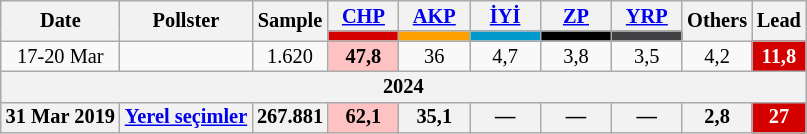<table class="wikitable mw-collapsible" style="text-align:center; font-size:85%; line-height:14px;">
<tr>
<th rowspan="2">Date</th>
<th rowspan="2">Pollster</th>
<th rowspan="2">Sample</th>
<th style="width:3em;"><a href='#'>CHP</a></th>
<th style="width:3em;"><a href='#'>AKP</a></th>
<th style="width:3em;"><a href='#'>İYİ</a></th>
<th style="width:3em;"><a href='#'>ZP</a></th>
<th style="width:3em;"><a href='#'>YRP</a></th>
<th rowspan="2">Others</th>
<th rowspan="2">Lead</th>
</tr>
<tr>
<th style="background:#d40000;"></th>
<th style="background:#fda000;"></th>
<th style="background:#0099cc;"></th>
<th style="background:#000000;"></th>
<th style="background:#414042;"></th>
</tr>
<tr>
<td>17-20 Mar</td>
<td></td>
<td>1.620</td>
<td style="background:#FFC2C2"><strong>47,8</strong></td>
<td>36</td>
<td>4,7</td>
<td>3,8</td>
<td>3,5</td>
<td>4,2</td>
<th style="background:#d40000; color:white;">11,8</th>
</tr>
<tr>
<th colspan="10">2024</th>
</tr>
<tr>
<th>31 Mar 2019</th>
<th><a href='#'>Yerel seçimler</a></th>
<th>267.881</th>
<th style="background:#FFC2C2">62,1</th>
<th>35,1</th>
<th>—</th>
<th>—</th>
<th>—</th>
<th>2,8</th>
<th style="background:#d40000; color:white;">27</th>
</tr>
</table>
